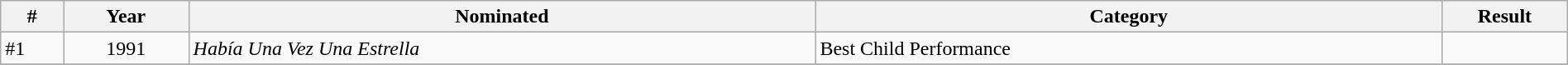<table class="wikitable" width=100%>
<tr>
<th width="2.5%">#</th>
<th width="5%">Year</th>
<th width="25%">Nominated</th>
<th width="25%">Category</th>
<th width="5%">Result</th>
</tr>
<tr>
<td>#1</td>
<td rowspan="1" style="text-align:center;">1991</td>
<td><em>Había Una Vez Una Estrella</em></td>
<td>Best Child Performance</td>
<td></td>
</tr>
<tr>
</tr>
</table>
